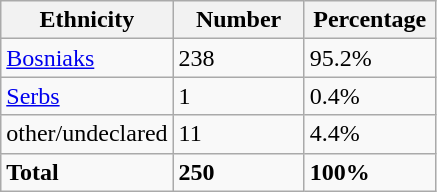<table class="wikitable">
<tr>
<th width="100px">Ethnicity</th>
<th width="80px">Number</th>
<th width="80px">Percentage</th>
</tr>
<tr>
<td><a href='#'>Bosniaks</a></td>
<td>238</td>
<td>95.2%</td>
</tr>
<tr>
<td><a href='#'>Serbs</a></td>
<td>1</td>
<td>0.4%</td>
</tr>
<tr>
<td>other/undeclared</td>
<td>11</td>
<td>4.4%</td>
</tr>
<tr>
<td><strong>Total</strong></td>
<td><strong>250</strong></td>
<td><strong>100%</strong></td>
</tr>
</table>
